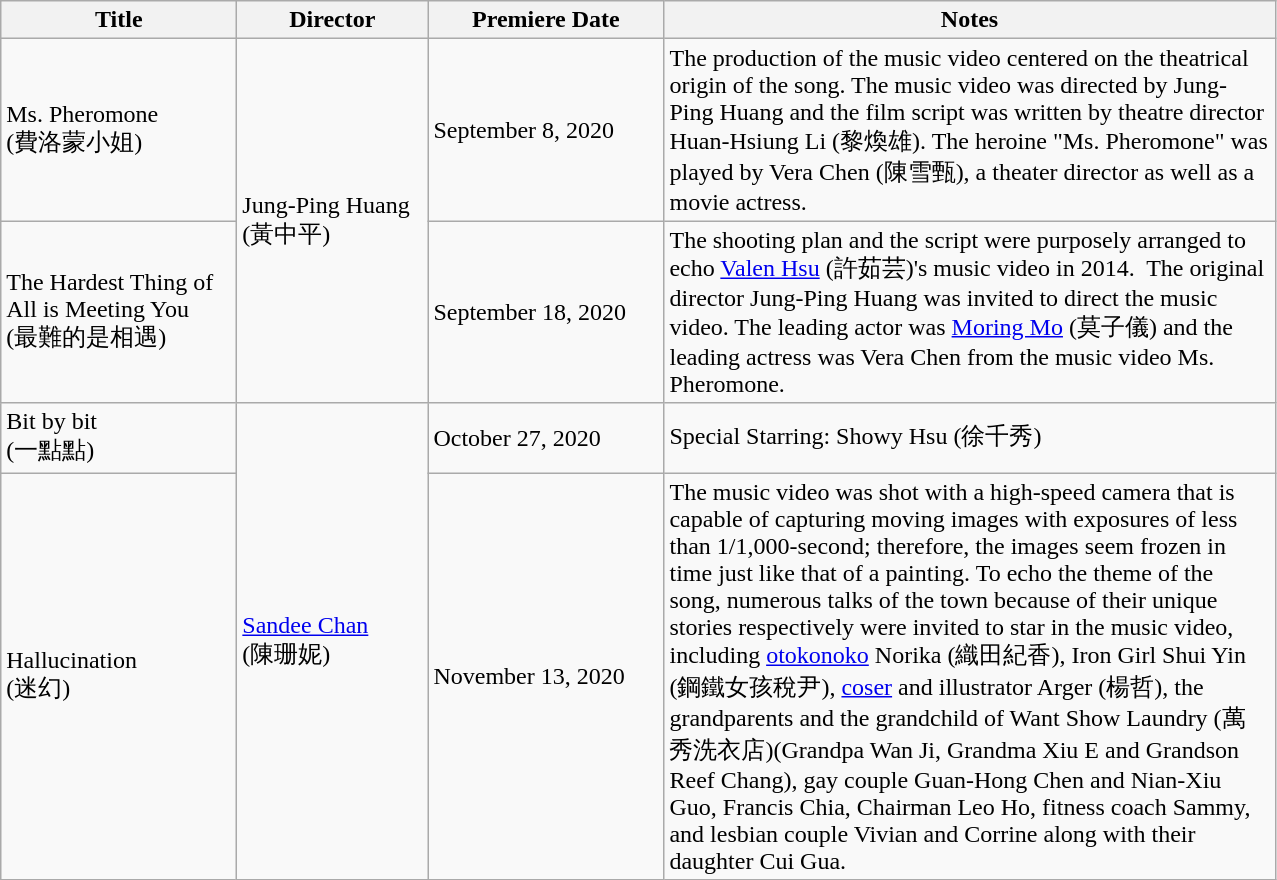<table class="wikitable">
<tr>
<th style="width:150px">Title</th>
<th style="width:120px">Director</th>
<th style="width:150px">Premiere Date</th>
<th style="width:400px">Notes</th>
</tr>
<tr>
<td>Ms. Pheromone<br>(費洛蒙小姐)</td>
<td rowspan="2">Jung-Ping Huang<br>(黃中平)</td>
<td>September 8, 2020</td>
<td>The production of the music video centered on the theatrical origin of the song. The music video was directed by Jung-Ping Huang and the film script was written by theatre director Huan-Hsiung Li (黎煥雄). The heroine "Ms. Pheromone" was played by Vera Chen (陳雪甄), a theater director as well as a movie actress.</td>
</tr>
<tr>
<td>The Hardest Thing of All is Meeting You<br>(最難的是相遇)</td>
<td>September 18, 2020</td>
<td>The shooting plan and the script were purposely arranged to echo <a href='#'>Valen Hsu</a> (許茹芸)'s music video in 2014.  The original director Jung-Ping Huang was invited to direct the music video. The leading actor was <a href='#'>Moring Mo</a> (莫子儀) and the leading actress was Vera Chen from the music video Ms. Pheromone. </td>
</tr>
<tr>
<td>Bit by bit<br>(一點點)</td>
<td rowspan="2"><a href='#'>Sandee Chan</a><br>(陳珊妮)</td>
<td>October 27, 2020</td>
<td>Special Starring: Showy Hsu (徐千秀)</td>
</tr>
<tr>
<td>Hallucination<br>(迷幻)</td>
<td>November 13, 2020</td>
<td>The music video was shot with a high-speed camera that is capable of capturing moving images with exposures of less than 1/1,000-second; therefore, the images seem frozen in time just like that of a painting. To echo the theme of the song, numerous talks of the town because of their unique stories respectively were invited to star in the music video, including <a href='#'>otokonoko</a> Norika (織田紀香), Iron Girl Shui Yin (鋼鐵女孩稅尹), <a href='#'>coser</a> and illustrator Arger (楊哲), the grandparents and the grandchild of Want Show Laundry (萬秀洗衣店)(Grandpa Wan Ji, Grandma Xiu E and Grandson Reef Chang), gay couple Guan-Hong Chen and Nian-Xiu Guo, Francis Chia, Chairman Leo Ho, fitness coach Sammy, and lesbian couple Vivian and Corrine along with their daughter Cui Gua.</td>
</tr>
</table>
